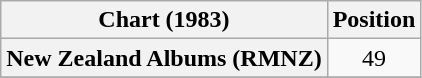<table class="wikitable plainrowheaders" style="text-align:center">
<tr>
<th scope="col">Chart (1983)</th>
<th scope="col">Position</th>
</tr>
<tr>
<th scope="row">New Zealand Albums (RMNZ)</th>
<td>49</td>
</tr>
<tr>
</tr>
</table>
